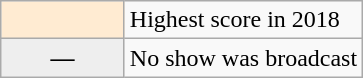<table class="wikitable">
<tr>
<th width="75px" style="background:#FFEBD2; text-align:center" scope="row"></th>
<td>Highest score in 2018</td>
</tr>
<tr>
<th width="75px" style="background:#eee; text-align:center" scope="row">—</th>
<td>No show was broadcast</td>
</tr>
</table>
